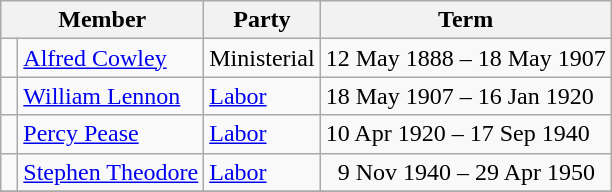<table class="wikitable">
<tr>
<th colspan="2">Member</th>
<th>Party</th>
<th>Term</th>
</tr>
<tr>
<td> </td>
<td><a href='#'>Alfred Cowley</a></td>
<td>Ministerial</td>
<td>12 May 1888 – 18 May 1907</td>
</tr>
<tr>
<td> </td>
<td><a href='#'>William Lennon</a></td>
<td><a href='#'>Labor</a></td>
<td>18 May 1907 – 16 Jan 1920</td>
</tr>
<tr>
<td> </td>
<td><a href='#'>Percy Pease</a></td>
<td><a href='#'>Labor</a></td>
<td>10 Apr 1920 – 17 Sep 1940</td>
</tr>
<tr>
<td> </td>
<td><a href='#'>Stephen Theodore</a></td>
<td><a href='#'>Labor</a></td>
<td>  9 Nov 1940 – 29 Apr 1950</td>
</tr>
<tr>
</tr>
</table>
